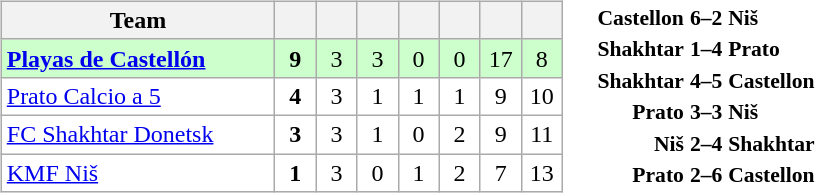<table>
<tr>
<td><br><table class="wikitable" style="text-align: center;">
<tr>
<th width="175">Team</th>
<th width="20"></th>
<th width="20"></th>
<th width="20"></th>
<th width="20"></th>
<th width="20"></th>
<th width="20"></th>
<th width="20"></th>
</tr>
<tr bgcolor="#ccffcc">
<td align="left"> <strong><a href='#'>Playas de Castellón</a></strong></td>
<td><strong>9</strong></td>
<td>3</td>
<td>3</td>
<td>0</td>
<td>0</td>
<td>17</td>
<td>8</td>
</tr>
<tr bgcolor=ffffff>
<td align="left"> <a href='#'>Prato Calcio a 5</a></td>
<td><strong>4</strong></td>
<td>3</td>
<td>1</td>
<td>1</td>
<td>1</td>
<td>9</td>
<td>10</td>
</tr>
<tr bgcolor=ffffff>
<td align="left"> <a href='#'>FC Shakhtar Donetsk</a></td>
<td><strong>3</strong></td>
<td>3</td>
<td>1</td>
<td>0</td>
<td>2</td>
<td>9</td>
<td>11</td>
</tr>
<tr bgcolor=ffffff>
<td align="left"> <a href='#'>KMF Niš</a></td>
<td><strong>1</strong></td>
<td>3</td>
<td>0</td>
<td>1</td>
<td>2</td>
<td>7</td>
<td>13</td>
</tr>
</table>
</td>
<td><br><table style="font-size:90%; margin: 0 auto;">
<tr>
<td align="right"><strong>Castellon</strong></td>
<td align="center"><strong>6–2</strong></td>
<td><strong>Niš</strong></td>
</tr>
<tr>
<td align="right"><strong>Shakhtar</strong></td>
<td align="center"><strong>1–4</strong></td>
<td><strong>Prato</strong></td>
</tr>
<tr>
<td align="right"><strong>Shakhtar</strong></td>
<td align="center"><strong>4–5</strong></td>
<td><strong>Castellon</strong></td>
</tr>
<tr>
<td align="right"><strong>Prato</strong></td>
<td align="center"><strong>3–3</strong></td>
<td><strong>Niš</strong></td>
</tr>
<tr>
<td align="right"><strong>Niš</strong></td>
<td align="center"><strong>2–4</strong></td>
<td><strong>Shakhtar</strong></td>
</tr>
<tr>
<td align="right"><strong>Prato</strong></td>
<td align="center"><strong>2–6</strong></td>
<td><strong>Castellon</strong></td>
</tr>
</table>
</td>
</tr>
</table>
